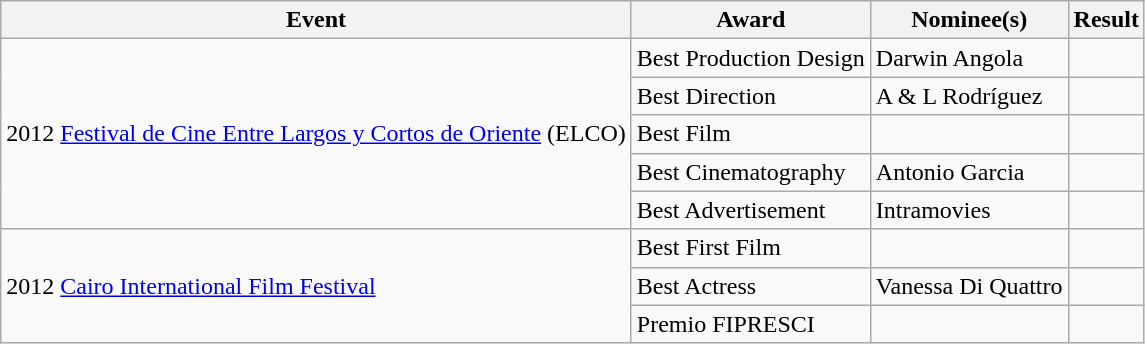<table class="wikitable">
<tr>
<th>Event</th>
<th>Award</th>
<th>Nominee(s)</th>
<th>Result</th>
</tr>
<tr>
<td rowspan="5">2012 <a href='#'>Festival de Cine Entre Largos y Cortos de Oriente</a> (ELCO)</td>
<td>Best Production Design</td>
<td>Darwin Angola</td>
<td></td>
</tr>
<tr>
<td>Best Direction</td>
<td>A & L Rodríguez</td>
<td></td>
</tr>
<tr>
<td>Best Film</td>
<td></td>
<td></td>
</tr>
<tr>
<td>Best Cinematography</td>
<td>Antonio Garcia</td>
<td></td>
</tr>
<tr>
<td>Best Advertisement</td>
<td>Intramovies</td>
<td></td>
</tr>
<tr>
<td rowspan="3">2012 <a href='#'>Cairo International Film Festival</a></td>
<td>Best First Film</td>
<td></td>
<td></td>
</tr>
<tr>
<td>Best Actress</td>
<td>Vanessa Di Quattro</td>
<td></td>
</tr>
<tr>
<td>Premio FIPRESCI</td>
<td></td>
<td></td>
</tr>
</table>
